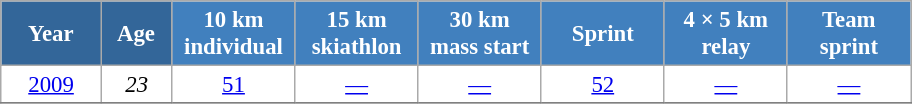<table class="wikitable" style="font-size:95%; text-align:center; border:grey solid 1px; border-collapse:collapse; background:#ffffff;">
<tr>
<th style="background-color:#369; color:white; width:60px;"> Year </th>
<th style="background-color:#369; color:white; width:40px;"> Age </th>
<th style="background-color:#4180be; color:white; width:75px;"> 10 km <br> individual </th>
<th style="background-color:#4180be; color:white; width:75px;"> 15 km <br> skiathlon </th>
<th style="background-color:#4180be; color:white; width:75px;"> 30 km <br> mass start </th>
<th style="background-color:#4180be; color:white; width:75px;"> Sprint </th>
<th style="background-color:#4180be; color:white; width:75px;"> 4 × 5 km <br> relay </th>
<th style="background-color:#4180be; color:white; width:75px;"> Team <br> sprint </th>
</tr>
<tr>
<td><a href='#'>2009</a></td>
<td><em>23</em></td>
<td><a href='#'>51</a></td>
<td><a href='#'>—</a></td>
<td><a href='#'>—</a></td>
<td><a href='#'>52</a></td>
<td><a href='#'>—</a></td>
<td><a href='#'>—</a></td>
</tr>
<tr>
</tr>
</table>
